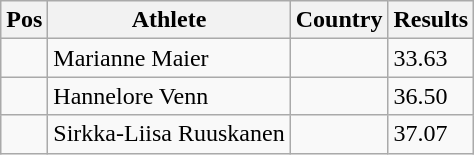<table class="wikitable">
<tr>
<th>Pos</th>
<th>Athlete</th>
<th>Country</th>
<th>Results</th>
</tr>
<tr>
<td align="center"></td>
<td>Marianne Maier</td>
<td></td>
<td>33.63</td>
</tr>
<tr>
<td align="center"></td>
<td>Hannelore Venn</td>
<td></td>
<td>36.50</td>
</tr>
<tr>
<td align="center"></td>
<td>Sirkka-Liisa Ruuskanen</td>
<td></td>
<td>37.07</td>
</tr>
</table>
